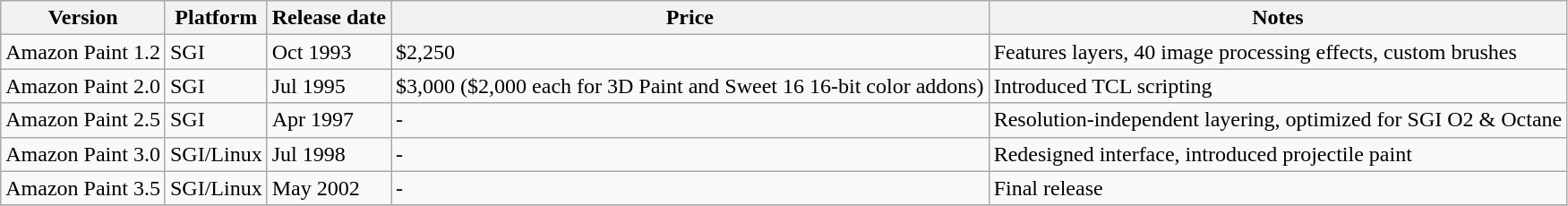<table class="wikitable">
<tr>
<th>Version</th>
<th>Platform</th>
<th>Release date</th>
<th>Price</th>
<th>Notes</th>
</tr>
<tr>
<td>Amazon Paint 1.2</td>
<td>SGI</td>
<td>Oct 1993</td>
<td>$2,250</td>
<td>Features layers, 40 image processing effects, custom brushes</td>
</tr>
<tr>
<td>Amazon Paint 2.0</td>
<td>SGI</td>
<td>Jul 1995</td>
<td>$3,000 ($2,000 each for 3D Paint and Sweet 16 16-bit color addons)</td>
<td>Introduced TCL scripting</td>
</tr>
<tr>
<td>Amazon Paint 2.5</td>
<td>SGI</td>
<td>Apr 1997</td>
<td>-</td>
<td>Resolution-independent layering, optimized for SGI O2 & Octane</td>
</tr>
<tr>
<td>Amazon Paint 3.0</td>
<td>SGI/Linux</td>
<td>Jul 1998</td>
<td>-</td>
<td>Redesigned interface, introduced projectile paint</td>
</tr>
<tr>
<td>Amazon Paint 3.5</td>
<td>SGI/Linux</td>
<td>May 2002</td>
<td>-</td>
<td>Final release</td>
</tr>
<tr>
</tr>
</table>
